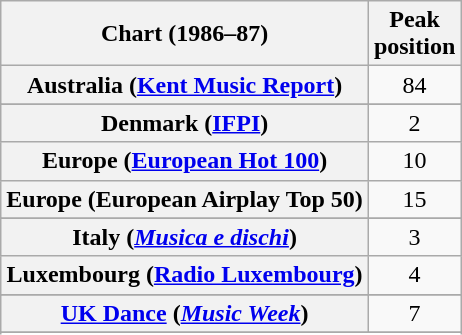<table class="wikitable sortable plainrowheaders" style="text-align:center">
<tr>
<th>Chart (1986–87)</th>
<th>Peak<br>position</th>
</tr>
<tr>
<th scope="row">Australia (<a href='#'>Kent Music Report</a>)</th>
<td>84</td>
</tr>
<tr>
</tr>
<tr>
</tr>
<tr>
</tr>
<tr>
<th scope="row">Denmark (<a href='#'>IFPI</a>)</th>
<td>2</td>
</tr>
<tr>
<th scope="row">Europe (<a href='#'>European Hot 100</a>)</th>
<td align="center">10</td>
</tr>
<tr>
<th scope="row">Europe (European Airplay Top 50)</th>
<td style="text-align:center;">15</td>
</tr>
<tr>
</tr>
<tr>
</tr>
<tr>
<th scope="row">Italy (<em><a href='#'>Musica e dischi</a></em>)</th>
<td>3</td>
</tr>
<tr>
<th scope="row">Luxembourg (<a href='#'>Radio Luxembourg</a>)</th>
<td align="center">4</td>
</tr>
<tr>
</tr>
<tr>
</tr>
<tr>
</tr>
<tr>
</tr>
<tr>
</tr>
<tr>
</tr>
<tr>
<th scope="row"><a href='#'>UK Dance</a> (<em><a href='#'>Music Week</a></em>)</th>
<td align="center">7</td>
</tr>
<tr>
</tr>
<tr>
</tr>
</table>
